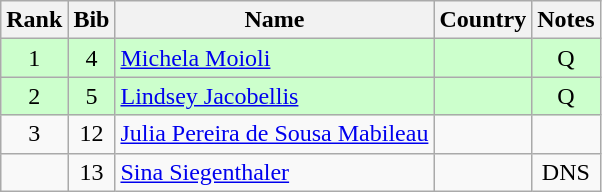<table class="wikitable" style="text-align:center;">
<tr>
<th>Rank</th>
<th>Bib</th>
<th>Name</th>
<th>Country</th>
<th>Notes</th>
</tr>
<tr bgcolor=ccffcc>
<td>1</td>
<td>4</td>
<td align=left><a href='#'>Michela Moioli</a></td>
<td align=left></td>
<td>Q</td>
</tr>
<tr bgcolor=ccffcc>
<td>2</td>
<td>5</td>
<td align=left><a href='#'>Lindsey Jacobellis</a></td>
<td align=left></td>
<td>Q</td>
</tr>
<tr>
<td>3</td>
<td>12</td>
<td align=left><a href='#'>Julia Pereira de Sousa Mabileau</a></td>
<td align=left></td>
<td></td>
</tr>
<tr>
<td></td>
<td>13</td>
<td align=left><a href='#'>Sina Siegenthaler</a></td>
<td align=left></td>
<td>DNS</td>
</tr>
</table>
